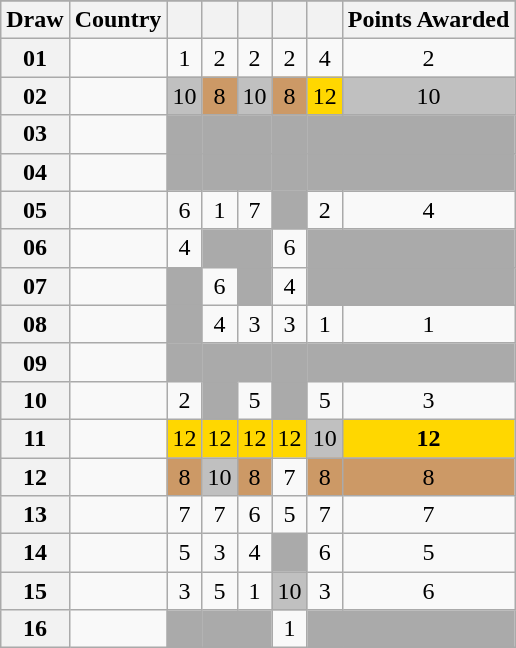<table class="sortable wikitable collapsible plainrowheaders" style="text-align:center;">
<tr>
</tr>
<tr>
<th scope="col">Draw</th>
<th scope="col">Country</th>
<th scope="col"><small></small></th>
<th scope="col"><small></small></th>
<th scope="col"><small></small></th>
<th scope="col"><small></small></th>
<th scope="col"><small></small></th>
<th scope="col">Points Awarded</th>
</tr>
<tr>
<th scope="row" style="text-align:center;">01</th>
<td style="text-align:left;"></td>
<td>1</td>
<td>2</td>
<td>2</td>
<td>2</td>
<td>4</td>
<td>2</td>
</tr>
<tr>
<th scope="row" style="text-align:center;">02</th>
<td style="text-align:left;"></td>
<td style="background:silver;">10</td>
<td style="background:#CC9966;">8</td>
<td style="background:silver;">10</td>
<td style="background:#CC9966;">8</td>
<td style="background:gold;">12</td>
<td style="background:silver;">10</td>
</tr>
<tr>
<th scope="row" style="text-align:center;">03</th>
<td style="text-align:left;"></td>
<td style="background:#AAAAAA;"></td>
<td style="background:#AAAAAA;"></td>
<td style="background:#AAAAAA;"></td>
<td style="background:#AAAAAA;"></td>
<td style="background:#AAAAAA;"></td>
<td style="background:#AAAAAA;"></td>
</tr>
<tr>
<th scope="row" style="text-align:center;">04</th>
<td style="text-align:left;"></td>
<td style="background:#AAAAAA;"></td>
<td style="background:#AAAAAA;"></td>
<td style="background:#AAAAAA;"></td>
<td style="background:#AAAAAA;"></td>
<td style="background:#AAAAAA;"></td>
<td style="background:#AAAAAA;"></td>
</tr>
<tr>
<th scope="row" style="text-align:center;">05</th>
<td style="text-align:left;"></td>
<td>6</td>
<td>1</td>
<td>7</td>
<td style="background:#AAAAAA;"></td>
<td>2</td>
<td>4</td>
</tr>
<tr>
<th scope="row" style="text-align:center;">06</th>
<td style="text-align:left;"></td>
<td>4</td>
<td style="background:#AAAAAA;"></td>
<td style="background:#AAAAAA;"></td>
<td>6</td>
<td style="background:#AAAAAA;"></td>
<td style="background:#AAAAAA;"></td>
</tr>
<tr>
<th scope="row" style="text-align:center;">07</th>
<td style="text-align:left;"></td>
<td style="background:#AAAAAA;"></td>
<td>6</td>
<td style="background:#AAAAAA;"></td>
<td>4</td>
<td style="background:#AAAAAA;"></td>
<td style="background:#AAAAAA;"></td>
</tr>
<tr>
<th scope="row" style="text-align:center;">08</th>
<td style="text-align:left;"></td>
<td style="background:#AAAAAA;"></td>
<td>4</td>
<td>3</td>
<td>3</td>
<td>1</td>
<td>1</td>
</tr>
<tr class="sortbottom">
<th scope="row" style="text-align:center;">09</th>
<td style="text-align:left;"></td>
<td style="background:#AAAAAA;"></td>
<td style="background:#AAAAAA;"></td>
<td style="background:#AAAAAA;"></td>
<td style="background:#AAAAAA;"></td>
<td style="background:#AAAAAA;"></td>
<td style="background:#AAAAAA;"></td>
</tr>
<tr>
<th scope="row" style="text-align:center;">10</th>
<td style="text-align:left;"></td>
<td>2</td>
<td style="background:#AAAAAA;"></td>
<td>5</td>
<td style="background:#AAAAAA;"></td>
<td>5</td>
<td>3</td>
</tr>
<tr>
<th scope="row" style="text-align:center;">11</th>
<td style="text-align:left;"></td>
<td style="background:gold;">12</td>
<td style="background:gold;">12</td>
<td style="background:gold;">12</td>
<td style="background:gold;">12</td>
<td style="background:silver;">10</td>
<td style="background:gold;"><strong>12</strong></td>
</tr>
<tr>
<th scope="row" style="text-align:center;">12</th>
<td style="text-align:left;"></td>
<td style="background:#CC9966;">8</td>
<td style="background:silver;">10</td>
<td style="background:#CC9966;">8</td>
<td>7</td>
<td style="background:#CC9966;">8</td>
<td style="background:#CC9966;">8</td>
</tr>
<tr>
<th scope="row" style="text-align:center;">13</th>
<td style="text-align:left;"></td>
<td>7</td>
<td>7</td>
<td>6</td>
<td>5</td>
<td>7</td>
<td>7</td>
</tr>
<tr>
<th scope="row" style="text-align:center;">14</th>
<td style="text-align:left;"></td>
<td>5</td>
<td>3</td>
<td>4</td>
<td style="background:#AAAAAA;"></td>
<td>6</td>
<td>5</td>
</tr>
<tr>
<th scope="row" style="text-align:center;">15</th>
<td style="text-align:left;"></td>
<td>3</td>
<td>5</td>
<td>1</td>
<td style="background:silver;">10</td>
<td>3</td>
<td>6</td>
</tr>
<tr>
<th scope="row" style="text-align:center;">16</th>
<td style="text-align:left;"></td>
<td style="background:#AAAAAA;"></td>
<td style="background:#AAAAAA;"></td>
<td style="background:#AAAAAA;"></td>
<td>1</td>
<td style="background:#AAAAAA;"></td>
<td style="background:#AAAAAA;"></td>
</tr>
</table>
